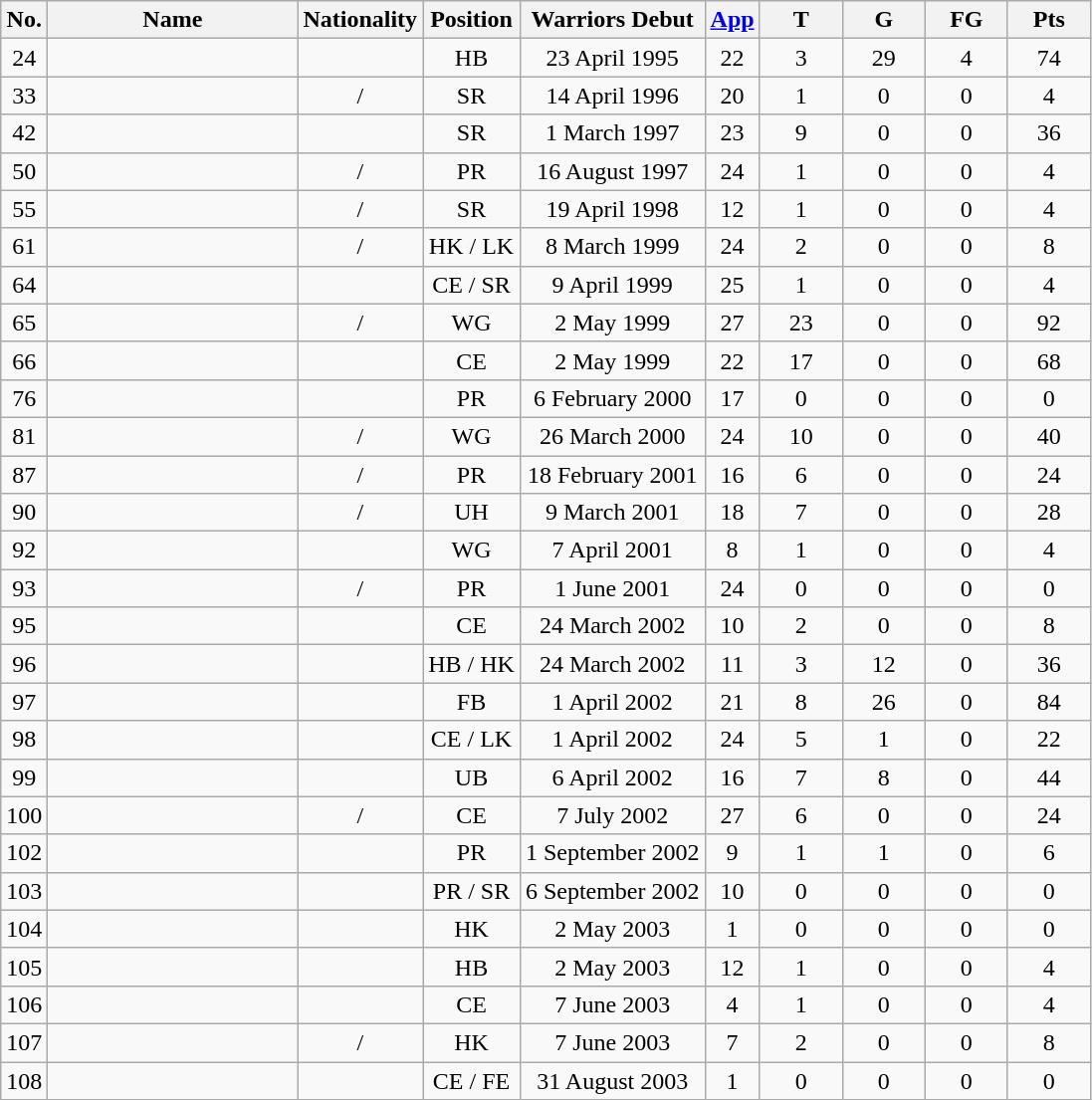<table class="wikitable sortable" style="text-align: center;">
<tr>
<th>No.</th>
<th style="width:10em">Name</th>
<th>Nationality</th>
<th>Position</th>
<th>Warriors Debut</th>
<th><a href='#'>App</a></th>
<th style="width:3em">T</th>
<th style="width:3em">G</th>
<th style="width:3em">FG</th>
<th style="width:3em">Pts</th>
</tr>
<tr>
<td>24</td>
<td align=left></td>
<td></td>
<td>HB</td>
<td>23 April 1995</td>
<td>22</td>
<td>3</td>
<td>29</td>
<td>4</td>
<td>74</td>
</tr>
<tr>
<td>33</td>
<td align=left></td>
<td> / </td>
<td>SR</td>
<td>14 April 1996</td>
<td>20</td>
<td>1</td>
<td>0</td>
<td>0</td>
<td>4</td>
</tr>
<tr>
<td>42</td>
<td align=left></td>
<td></td>
<td>SR</td>
<td>1 March 1997</td>
<td>23</td>
<td>9</td>
<td>0</td>
<td>0</td>
<td>36</td>
</tr>
<tr>
<td>50</td>
<td align=left></td>
<td> / </td>
<td>PR</td>
<td>16 August 1997</td>
<td>24</td>
<td>1</td>
<td>0</td>
<td>0</td>
<td>4</td>
</tr>
<tr>
<td>55</td>
<td align=left></td>
<td> / </td>
<td>SR</td>
<td>19 April 1998</td>
<td>12</td>
<td>1</td>
<td>0</td>
<td>0</td>
<td>4</td>
</tr>
<tr>
<td>61</td>
<td align=left></td>
<td> / </td>
<td>HK / LK</td>
<td>8 March 1999</td>
<td>24</td>
<td>2</td>
<td>0</td>
<td>0</td>
<td>8</td>
</tr>
<tr>
<td>64</td>
<td align=left></td>
<td></td>
<td>CE / SR</td>
<td>9 April 1999</td>
<td>25</td>
<td>1</td>
<td>0</td>
<td>0</td>
<td>4</td>
</tr>
<tr>
<td>65</td>
<td align=left></td>
<td> / </td>
<td>WG</td>
<td>2 May 1999</td>
<td>27</td>
<td>23</td>
<td>0</td>
<td>0</td>
<td>92</td>
</tr>
<tr>
<td>66</td>
<td align=left></td>
<td></td>
<td>CE</td>
<td>2 May 1999</td>
<td>22</td>
<td>17</td>
<td>0</td>
<td>0</td>
<td>68</td>
</tr>
<tr>
<td>76</td>
<td align=left></td>
<td></td>
<td>PR</td>
<td>6 February 2000</td>
<td>17</td>
<td>0</td>
<td>0</td>
<td>0</td>
<td>0</td>
</tr>
<tr>
<td>81</td>
<td align=left></td>
<td> / </td>
<td>WG</td>
<td>26 March 2000</td>
<td>24</td>
<td>10</td>
<td>0</td>
<td>0</td>
<td>40</td>
</tr>
<tr>
<td>87</td>
<td align=left></td>
<td> / </td>
<td>PR</td>
<td>18 February 2001</td>
<td>16</td>
<td>6</td>
<td>0</td>
<td>0</td>
<td>24</td>
</tr>
<tr>
<td>90</td>
<td align=left></td>
<td> / </td>
<td>UH</td>
<td>9 March 2001</td>
<td>18</td>
<td>7</td>
<td>0</td>
<td>0</td>
<td>28</td>
</tr>
<tr>
<td>92</td>
<td align=left></td>
<td></td>
<td>WG</td>
<td>7 April 2001</td>
<td>8</td>
<td>1</td>
<td>0</td>
<td>0</td>
<td>4</td>
</tr>
<tr>
<td>93</td>
<td align=left></td>
<td> / </td>
<td>PR</td>
<td>1 June 2001</td>
<td>24</td>
<td>0</td>
<td>0</td>
<td>0</td>
<td>0</td>
</tr>
<tr>
<td>95</td>
<td align=left></td>
<td></td>
<td>CE</td>
<td>24 March 2002</td>
<td>10</td>
<td>2</td>
<td>0</td>
<td>0</td>
<td>8</td>
</tr>
<tr>
<td>96</td>
<td align=left></td>
<td></td>
<td>HB / HK</td>
<td>24 March 2002</td>
<td>11</td>
<td>3</td>
<td>12</td>
<td>0</td>
<td>36</td>
</tr>
<tr>
<td>97</td>
<td align=left></td>
<td></td>
<td>FB</td>
<td>1 April 2002</td>
<td>21</td>
<td>8</td>
<td>26</td>
<td>0</td>
<td>84</td>
</tr>
<tr>
<td>98</td>
<td align=left></td>
<td></td>
<td>CE / LK</td>
<td>1 April 2002</td>
<td>24</td>
<td>5</td>
<td>1</td>
<td>0</td>
<td>22</td>
</tr>
<tr>
<td>99</td>
<td align=left></td>
<td></td>
<td>UB</td>
<td>6 April 2002</td>
<td>16</td>
<td>7</td>
<td>8</td>
<td>0</td>
<td>44</td>
</tr>
<tr>
<td>100</td>
<td align=left></td>
<td> / </td>
<td>CE</td>
<td>7 July 2002</td>
<td>27</td>
<td>6</td>
<td>0</td>
<td>0</td>
<td>24</td>
</tr>
<tr>
<td>102</td>
<td align=left></td>
<td></td>
<td>PR</td>
<td>1 September 2002</td>
<td>9</td>
<td>1</td>
<td>1</td>
<td>0</td>
<td>6</td>
</tr>
<tr>
<td>103</td>
<td align=left></td>
<td></td>
<td>PR / SR</td>
<td>6 September 2002</td>
<td>10</td>
<td>0</td>
<td>0</td>
<td>0</td>
<td>0</td>
</tr>
<tr>
<td>104</td>
<td align=left></td>
<td></td>
<td>HK</td>
<td>2 May 2003</td>
<td>1</td>
<td>0</td>
<td>0</td>
<td>0</td>
<td>0</td>
</tr>
<tr>
<td>105</td>
<td align=left></td>
<td></td>
<td>HB</td>
<td>2 May 2003</td>
<td>12</td>
<td>1</td>
<td>0</td>
<td>0</td>
<td>4</td>
</tr>
<tr>
<td>106</td>
<td align=left></td>
<td></td>
<td>CE</td>
<td>7 June 2003</td>
<td>4</td>
<td>1</td>
<td>0</td>
<td>0</td>
<td>4</td>
</tr>
<tr>
<td>107</td>
<td align=left></td>
<td> / </td>
<td>HK</td>
<td>7 June 2003</td>
<td>7</td>
<td>2</td>
<td>0</td>
<td>0</td>
<td>8</td>
</tr>
<tr>
<td>108</td>
<td align=left></td>
<td></td>
<td>CE / FE</td>
<td>31 August 2003</td>
<td>1</td>
<td>0</td>
<td>0</td>
<td>0</td>
<td>0</td>
</tr>
</table>
